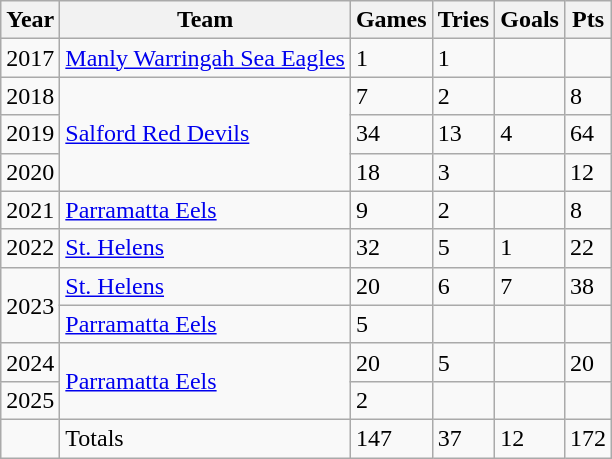<table class="wikitable">
<tr>
<th>Year</th>
<th>Team</th>
<th>Games</th>
<th>Tries</th>
<th>Goals</th>
<th>Pts</th>
</tr>
<tr>
<td>2017</td>
<td> <a href='#'>Manly Warringah Sea Eagles</a></td>
<td>1</td>
<td>1</td>
<td></td>
<td></td>
</tr>
<tr>
<td>2018</td>
<td rowspan="3"> <a href='#'>Salford Red Devils</a></td>
<td>7</td>
<td>2</td>
<td></td>
<td>8</td>
</tr>
<tr>
<td>2019</td>
<td>34</td>
<td>13</td>
<td>4</td>
<td>64</td>
</tr>
<tr>
<td>2020</td>
<td>18</td>
<td>3</td>
<td></td>
<td>12</td>
</tr>
<tr>
<td>2021</td>
<td> <a href='#'>Parramatta Eels</a></td>
<td>9</td>
<td>2</td>
<td></td>
<td>8</td>
</tr>
<tr>
<td>2022</td>
<td> <a href='#'>St. Helens</a></td>
<td>32</td>
<td>5</td>
<td>1</td>
<td>22</td>
</tr>
<tr>
<td rowspan="2">2023</td>
<td> <a href='#'>St. Helens</a></td>
<td>20</td>
<td>6</td>
<td>7</td>
<td>38</td>
</tr>
<tr>
<td> <a href='#'>Parramatta Eels</a></td>
<td>5</td>
<td></td>
<td></td>
<td></td>
</tr>
<tr>
<td>2024</td>
<td rowspan="2"> <a href='#'>Parramatta Eels</a></td>
<td>20</td>
<td>5</td>
<td></td>
<td>20</td>
</tr>
<tr>
<td>2025</td>
<td>2</td>
<td></td>
<td></td>
<td></td>
</tr>
<tr>
<td></td>
<td>Totals</td>
<td>147</td>
<td>37</td>
<td>12</td>
<td>172</td>
</tr>
</table>
